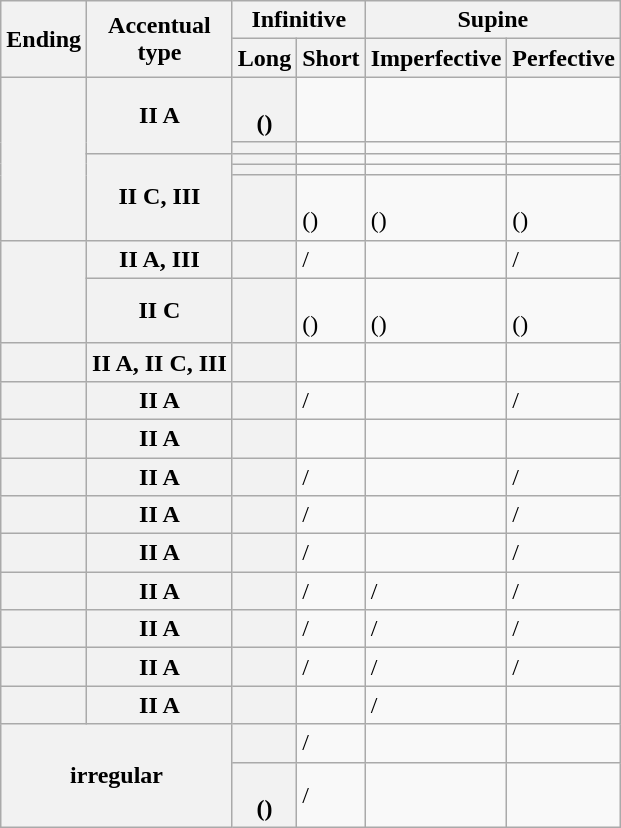<table class="wikitable mw-collapsible mw-collapsed">
<tr>
<th rowspan="2">Ending</th>
<th rowspan="2">Accentual<br>type</th>
<th colspan="2">Infinitive</th>
<th colspan="2">Supine</th>
</tr>
<tr>
<th>Long</th>
<th>Short</th>
<th>Imperfective</th>
<th>Perfective</th>
</tr>
<tr>
<th rowspan="5"></th>
<th rowspan="2">II A</th>
<th><br>()</th>
<td></td>
<td></td>
<td></td>
</tr>
<tr>
<th></th>
<td></td>
<td></td>
<td></td>
</tr>
<tr>
<th rowspan="3">II C, III</th>
<th></th>
<td></td>
<td></td>
<td></td>
</tr>
<tr>
<th></th>
<td></td>
<td></td>
<td></td>
</tr>
<tr>
<th></th>
<td><br>()</td>
<td><br>()</td>
<td><br>()</td>
</tr>
<tr>
<th rowspan="2"></th>
<th>II A, III</th>
<th></th>
<td> / </td>
<td></td>
<td> / </td>
</tr>
<tr>
<th>II C</th>
<th></th>
<td><br>()</td>
<td><br>()</td>
<td><br>()</td>
</tr>
<tr>
<th></th>
<th>II A, II C, III</th>
<th></th>
<td></td>
<td></td>
<td></td>
</tr>
<tr>
<th></th>
<th>II A</th>
<th></th>
<td> / </td>
<td></td>
<td> / </td>
</tr>
<tr>
<th></th>
<th>II A</th>
<th></th>
<td></td>
<td></td>
<td></td>
</tr>
<tr>
<th></th>
<th>II A</th>
<th></th>
<td> / </td>
<td></td>
<td> / </td>
</tr>
<tr>
<th></th>
<th>II A</th>
<th></th>
<td> / </td>
<td></td>
<td> / </td>
</tr>
<tr>
<th></th>
<th>II A</th>
<th></th>
<td> / </td>
<td></td>
<td> / </td>
</tr>
<tr>
<th></th>
<th>II A</th>
<th></th>
<td> / </td>
<td> / </td>
<td> / </td>
</tr>
<tr>
<th></th>
<th>II A</th>
<th></th>
<td> / </td>
<td> / </td>
<td> / </td>
</tr>
<tr>
<th></th>
<th>II A</th>
<th></th>
<td> / </td>
<td> / </td>
<td> / </td>
</tr>
<tr>
<th></th>
<th>II A</th>
<th></th>
<td></td>
<td>/</td>
<td></td>
</tr>
<tr>
<th colspan="2" rowspan="2">irregular</th>
<th></th>
<td> / </td>
<td></td>
<td></td>
</tr>
<tr>
<th><br>()</th>
<td> / </td>
<td></td>
<td></td>
</tr>
</table>
